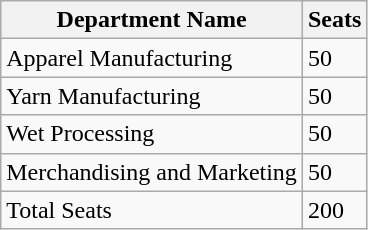<table class="wikitable">
<tr>
<th>Department Name</th>
<th>Seats</th>
</tr>
<tr>
<td>Apparel Manufacturing</td>
<td>50</td>
</tr>
<tr>
<td>Yarn Manufacturing</td>
<td>50</td>
</tr>
<tr>
<td>Wet Processing</td>
<td>50</td>
</tr>
<tr>
<td>Merchandising and Marketing</td>
<td>50</td>
</tr>
<tr>
<td>Total Seats</td>
<td>200</td>
</tr>
</table>
